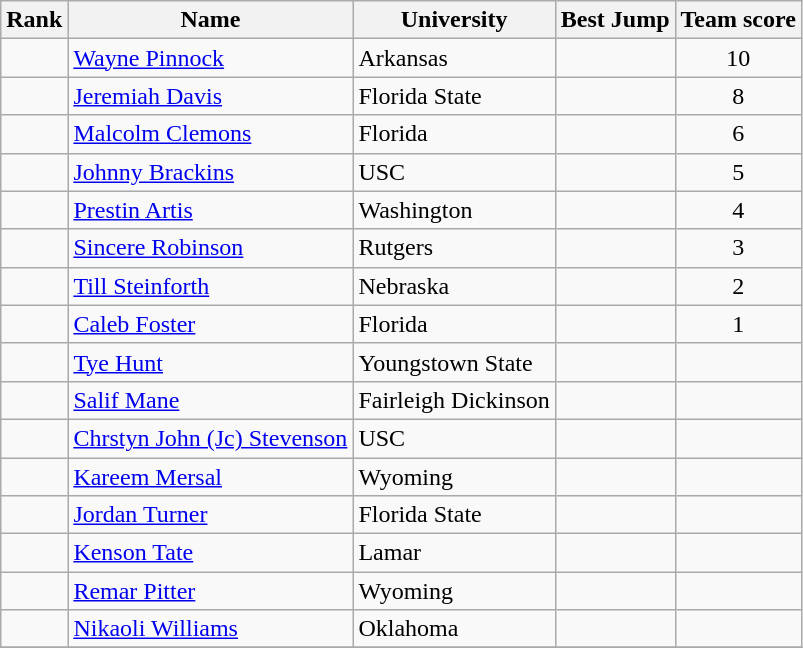<table class="wikitable sortable plainrowheaders" style="text-align:center">
<tr>
<th scope="col">Rank</th>
<th scope="col">Name</th>
<th scope="col">University</th>
<th scope="col">Best Jump</th>
<th scope="col">Team score</th>
</tr>
<tr>
<td></td>
<td align=left> <a href='#'>Wayne Pinnock</a></td>
<td align=left>Arkansas</td>
<td><strong></strong></td>
<td>10</td>
</tr>
<tr>
<td></td>
<td align=left> <a href='#'>Jeremiah Davis</a></td>
<td align=left>Florida State</td>
<td><strong></strong></td>
<td>8</td>
</tr>
<tr>
<td></td>
<td align=left> <a href='#'>Malcolm Clemons</a></td>
<td align=left>Florida</td>
<td><strong></strong></td>
<td>6</td>
</tr>
<tr>
<td></td>
<td align=left> <a href='#'>Johnny Brackins</a></td>
<td align=left>USC</td>
<td><strong></strong></td>
<td>5</td>
</tr>
<tr>
<td></td>
<td align=left> <a href='#'>Prestin Artis</a></td>
<td align=left>Washington</td>
<td><strong></strong></td>
<td>4</td>
</tr>
<tr>
<td></td>
<td align=left> <a href='#'>Sincere Robinson</a></td>
<td align=left>Rutgers</td>
<td><strong></strong></td>
<td>3</td>
</tr>
<tr>
<td></td>
<td align=left> <a href='#'>Till Steinforth</a></td>
<td align=left>Nebraska</td>
<td><strong></strong></td>
<td>2</td>
</tr>
<tr>
<td></td>
<td align=left> <a href='#'>Caleb Foster</a></td>
<td align=left>Florida</td>
<td><strong></strong></td>
<td>1</td>
</tr>
<tr>
<td></td>
<td align=left> <a href='#'>Tye Hunt</a></td>
<td align=left>Youngstown State</td>
<td><strong></strong></td>
<td></td>
</tr>
<tr>
<td></td>
<td align=left> <a href='#'>Salif Mane</a></td>
<td align=left>Fairleigh Dickinson</td>
<td><strong></strong></td>
<td></td>
</tr>
<tr>
<td></td>
<td align=left> <a href='#'>Chrstyn John (Jc) Stevenson</a></td>
<td align=left>USC</td>
<td><strong></strong></td>
<td></td>
</tr>
<tr>
<td></td>
<td align=left> <a href='#'>Kareem Mersal</a></td>
<td align=left>Wyoming</td>
<td><strong></strong></td>
<td></td>
</tr>
<tr>
<td></td>
<td align=left> <a href='#'>Jordan Turner</a></td>
<td align=left>Florida State</td>
<td><strong></strong></td>
<td></td>
</tr>
<tr>
<td></td>
<td align=left> <a href='#'>Kenson Tate</a></td>
<td align=left>Lamar</td>
<td><strong></strong></td>
<td></td>
</tr>
<tr>
<td></td>
<td align=left> <a href='#'>Remar Pitter</a></td>
<td align=left>Wyoming</td>
<td><strong></strong></td>
<td></td>
</tr>
<tr>
<td></td>
<td align=left> <a href='#'>Nikaoli Williams</a></td>
<td align=left>Oklahoma</td>
<td><strong></strong></td>
<td></td>
</tr>
<tr>
</tr>
</table>
